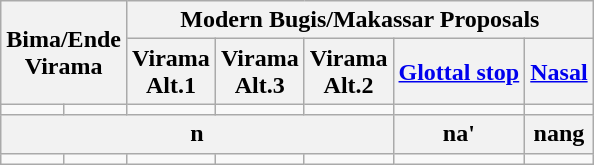<table class="wikitable">
<tr>
<th rowspan=2 colspan=2 style="text-align: center">Bima/Ende <br> Virama</th>
<th colspan=5 style="text-align: center">Modern Bugis/Makassar Proposals</th>
</tr>
<tr>
<th style="text-align: center">Virama <br> Alt.1</th>
<th style="text-align: center">Virama <br> Alt.3</th>
<th style="text-align: center">Virama <br> Alt.2</th>
<th style="text-align: center"><a href='#'>Glottal stop</a></th>
<th style="text-align: center"><a href='#'>Nasal</a></th>
</tr>
<tr>
<td style="text-align: center"></td>
<td style="text-align: center"></td>
<td style="text-align: center"></td>
<td style="text-align: center"></td>
<td style="text-align: center"></td>
<td style="text-align: center"></td>
<td style="text-align: center"></td>
</tr>
<tr>
<th colspan=5 style="text-align: center">n</th>
<th style="text-align: center">na'</th>
<th style="text-align: center">nang</th>
</tr>
<tr>
<td style="text-align: center"></td>
<td style="text-align: center"></td>
<td style="text-align: center"></td>
<td style="text-align: center"></td>
<td style="text-align: center"></td>
<td style="text-align: center"></td>
<td style="text-align: center"></td>
</tr>
</table>
